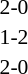<table style="width:50%;" cellspacing="1">
<tr>
<th width=15%></th>
<th width=10%></th>
<th width=15%></th>
</tr>
<tr>
</tr>
<tr style=font-size:90%>
<td align=right></td>
<td align=center>2-0</td>
<td></td>
</tr>
<tr style=font-size:90%>
<td align=right></td>
<td align=center>1-2</td>
<td></td>
</tr>
<tr style=font-size:90%>
<td align=right></td>
<td align=center>2-0</td>
<td></td>
</tr>
</table>
